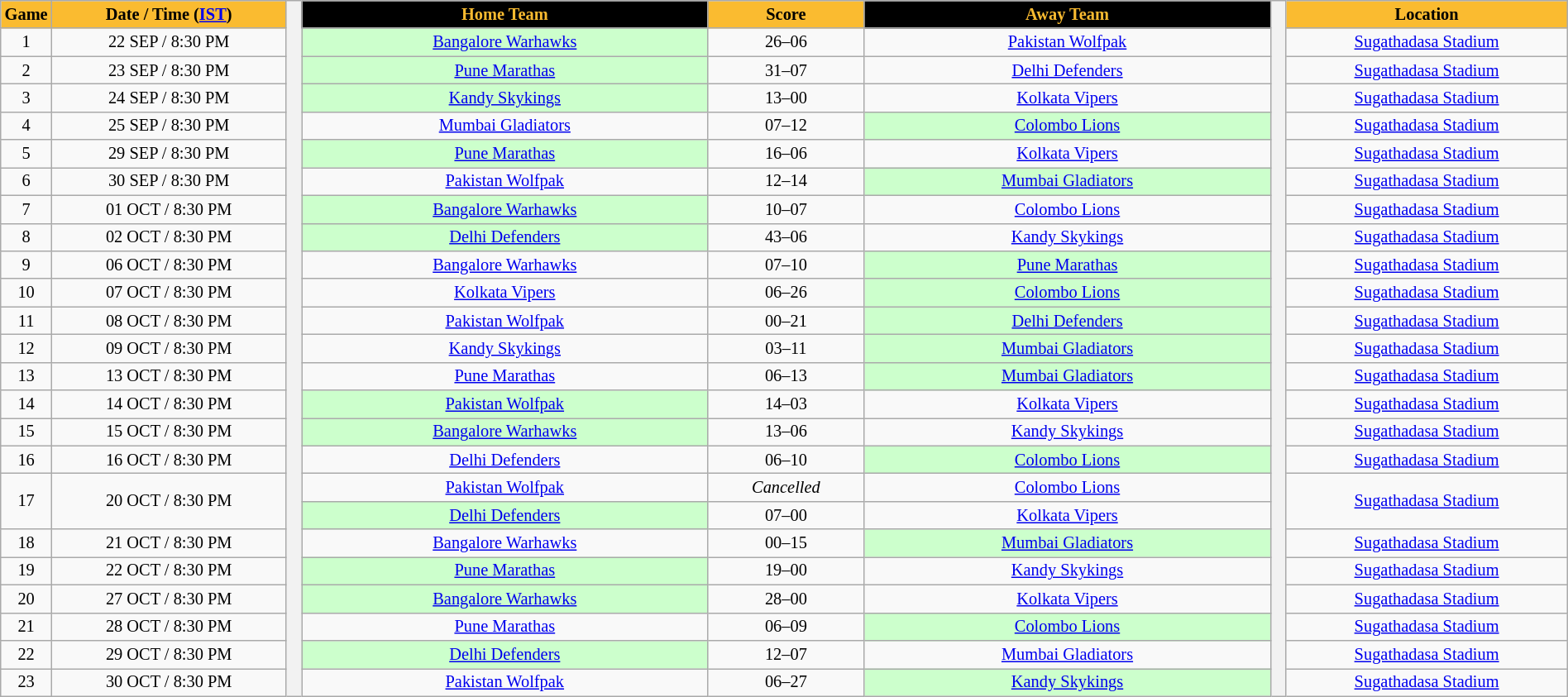<table class="wikitable" style="width:100%; font-size:85%; text-align:center">
<tr>
<th style="background:#FABB30; width:3%;color:black;">Game</th>
<th style="background:#FABB30; width:15%;color:black;">Date / Time (<a href='#'>IST</a>)</th>
<th rowspan=25 style="border-top:none; border-bottom:none; width:1%;"></th>
<th style="background:black; width:26%;color:#FABB30;">Home Team</th>
<th style="background:#FABB30; width:10%;color:black;">Score</th>
<th style="background:black; width:26%;color:#FABB30;">Away Team</th>
<th rowspan=25 style="border-top:none; border-bottom:none; width:1%;"></th>
<th style="background:#FABB30; width:18%;color:black;">Location</th>
</tr>
<tr>
<td>1</td>
<td>22 SEP / 8:30 PM</td>
<td style="background-color:#ccffcc"><a href='#'>Bangalore Warhawks</a></td>
<td>26–06</td>
<td><a href='#'>Pakistan Wolfpak</a></td>
<td><a href='#'>Sugathadasa Stadium</a></td>
</tr>
<tr>
<td>2</td>
<td>23 SEP / 8:30 PM</td>
<td style="background-color:#ccffcc"><a href='#'>Pune Marathas</a></td>
<td>31–07</td>
<td><a href='#'>Delhi Defenders</a></td>
<td><a href='#'>Sugathadasa Stadium</a></td>
</tr>
<tr>
<td>3</td>
<td>24 SEP / 8:30 PM</td>
<td style="background-color:#ccffcc"><a href='#'>Kandy Skykings</a></td>
<td>13–00</td>
<td><a href='#'>Kolkata Vipers</a></td>
<td><a href='#'>Sugathadasa Stadium</a></td>
</tr>
<tr>
<td>4</td>
<td>25 SEP / 8:30 PM</td>
<td><a href='#'>Mumbai Gladiators</a></td>
<td>07–12</td>
<td style="background-color:#ccffcc"><a href='#'>Colombo Lions</a></td>
<td><a href='#'>Sugathadasa Stadium</a></td>
</tr>
<tr>
<td>5</td>
<td>29 SEP / 8:30 PM</td>
<td style="background-color:#ccffcc"><a href='#'>Pune Marathas</a></td>
<td>16–06</td>
<td><a href='#'>Kolkata Vipers</a></td>
<td><a href='#'>Sugathadasa Stadium</a></td>
</tr>
<tr>
<td>6</td>
<td>30 SEP / 8:30 PM</td>
<td><a href='#'>Pakistan Wolfpak</a></td>
<td>12–14</td>
<td style="background-color:#ccffcc"><a href='#'>Mumbai Gladiators</a></td>
<td><a href='#'>Sugathadasa Stadium</a></td>
</tr>
<tr>
<td>7</td>
<td>01 OCT / 8:30 PM</td>
<td style="background-color:#ccffcc"><a href='#'>Bangalore Warhawks</a></td>
<td>10–07</td>
<td><a href='#'>Colombo Lions</a></td>
<td><a href='#'>Sugathadasa Stadium</a></td>
</tr>
<tr>
<td>8</td>
<td>02 OCT / 8:30 PM</td>
<td style="background-color:#ccffcc"><a href='#'>Delhi Defenders</a></td>
<td>43–06</td>
<td><a href='#'>Kandy Skykings</a></td>
<td><a href='#'>Sugathadasa Stadium</a></td>
</tr>
<tr>
<td>9</td>
<td>06 OCT / 8:30 PM</td>
<td><a href='#'>Bangalore Warhawks</a></td>
<td>07–10</td>
<td style="background-color:#ccffcc"><a href='#'>Pune Marathas</a></td>
<td><a href='#'>Sugathadasa Stadium</a></td>
</tr>
<tr>
<td>10</td>
<td>07 OCT / 8:30 PM</td>
<td><a href='#'>Kolkata Vipers</a></td>
<td>06–26</td>
<td style="background-color:#ccffcc"><a href='#'>Colombo Lions</a></td>
<td><a href='#'>Sugathadasa Stadium</a></td>
</tr>
<tr>
<td>11</td>
<td>08 OCT / 8:30 PM</td>
<td><a href='#'>Pakistan Wolfpak</a></td>
<td>00–21</td>
<td style="background-color:#ccffcc"><a href='#'>Delhi Defenders</a></td>
<td><a href='#'>Sugathadasa Stadium</a></td>
</tr>
<tr>
<td>12</td>
<td>09 OCT / 8:30 PM</td>
<td><a href='#'>Kandy Skykings</a></td>
<td>03–11</td>
<td style="background-color:#ccffcc"><a href='#'>Mumbai Gladiators</a></td>
<td><a href='#'>Sugathadasa Stadium</a></td>
</tr>
<tr>
<td>13</td>
<td>13 OCT / 8:30 PM</td>
<td><a href='#'>Pune Marathas</a></td>
<td>06–13</td>
<td style="background-color:#ccffcc"><a href='#'>Mumbai Gladiators</a></td>
<td><a href='#'>Sugathadasa Stadium</a></td>
</tr>
<tr>
<td>14</td>
<td>14 OCT / 8:30 PM</td>
<td style="background-color:#ccffcc"><a href='#'>Pakistan Wolfpak</a></td>
<td>14–03</td>
<td><a href='#'>Kolkata Vipers</a></td>
<td><a href='#'>Sugathadasa Stadium</a></td>
</tr>
<tr>
<td>15</td>
<td>15 OCT / 8:30 PM</td>
<td style="background-color:#ccffcc"><a href='#'>Bangalore Warhawks</a></td>
<td>13–06</td>
<td><a href='#'>Kandy Skykings</a></td>
<td><a href='#'>Sugathadasa Stadium</a></td>
</tr>
<tr>
<td>16</td>
<td>16 OCT / 8:30 PM</td>
<td><a href='#'>Delhi Defenders</a></td>
<td>06–10</td>
<td style="background-color:#ccffcc"><a href='#'>Colombo Lions</a></td>
<td><a href='#'>Sugathadasa Stadium</a></td>
</tr>
<tr>
<td rowspan=2>17</td>
<td rowspan=2>20 OCT / 8:30 PM</td>
<td><a href='#'>Pakistan Wolfpak</a></td>
<td><em>Cancelled</em></td>
<td><a href='#'>Colombo Lions</a></td>
<td rowspan=2><a href='#'>Sugathadasa Stadium</a></td>
</tr>
<tr>
<td style="background-color:#ccffcc"><a href='#'>Delhi Defenders</a></td>
<td>07–00</td>
<td><a href='#'>Kolkata Vipers</a></td>
</tr>
<tr>
<td>18</td>
<td>21 OCT / 8:30 PM</td>
<td><a href='#'>Bangalore Warhawks</a></td>
<td>00–15</td>
<td style="background-color:#ccffcc"><a href='#'>Mumbai Gladiators</a></td>
<td><a href='#'>Sugathadasa Stadium</a></td>
</tr>
<tr>
<td>19</td>
<td>22 OCT / 8:30 PM</td>
<td style="background-color:#ccffcc"><a href='#'>Pune Marathas</a></td>
<td>19–00</td>
<td><a href='#'>Kandy Skykings</a></td>
<td><a href='#'>Sugathadasa Stadium</a></td>
</tr>
<tr>
<td>20</td>
<td>27 OCT / 8:30 PM</td>
<td style="background-color:#ccffcc"><a href='#'>Bangalore Warhawks</a></td>
<td>28–00</td>
<td><a href='#'>Kolkata Vipers</a></td>
<td><a href='#'>Sugathadasa Stadium</a></td>
</tr>
<tr>
<td>21</td>
<td>28 OCT / 8:30 PM</td>
<td><a href='#'>Pune Marathas</a></td>
<td>06–09</td>
<td style="background-color:#ccffcc"><a href='#'>Colombo Lions</a></td>
<td><a href='#'>Sugathadasa Stadium</a></td>
</tr>
<tr>
<td>22</td>
<td>29 OCT / 8:30 PM</td>
<td style="background-color:#ccffcc"><a href='#'>Delhi Defenders</a></td>
<td>12–07</td>
<td><a href='#'>Mumbai Gladiators</a></td>
<td><a href='#'>Sugathadasa Stadium</a></td>
</tr>
<tr>
<td>23</td>
<td>30 OCT / 8:30 PM</td>
<td><a href='#'>Pakistan Wolfpak</a></td>
<td>06–27</td>
<td style="background-color:#ccffcc"><a href='#'>Kandy Skykings</a></td>
<td><a href='#'>Sugathadasa Stadium</a></td>
</tr>
</table>
